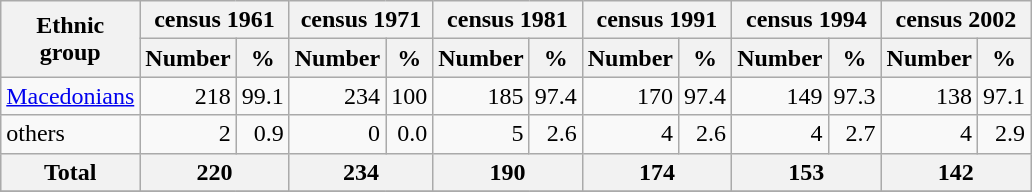<table class="wikitable">
<tr>
<th rowspan="2">Ethnic<br>group</th>
<th colspan="2">census 1961</th>
<th colspan="2">census 1971</th>
<th colspan="2">census 1981</th>
<th colspan="2">census 1991</th>
<th colspan="2">census 1994</th>
<th colspan="2">census 2002</th>
</tr>
<tr bgcolor="#e0e0e0">
<th>Number</th>
<th>%</th>
<th>Number</th>
<th>%</th>
<th>Number</th>
<th>%</th>
<th>Number</th>
<th>%</th>
<th>Number</th>
<th>%</th>
<th>Number</th>
<th>%</th>
</tr>
<tr>
<td><a href='#'>Macedonians</a></td>
<td align="right">218</td>
<td align="right">99.1</td>
<td align="right">234</td>
<td align="right">100</td>
<td align="right">185</td>
<td align="right">97.4</td>
<td align="right">170</td>
<td align="right">97.4</td>
<td align="right">149</td>
<td align="right">97.3</td>
<td align="right">138</td>
<td align="right">97.1</td>
</tr>
<tr>
<td>others</td>
<td align="right">2</td>
<td align="right">0.9</td>
<td align="right">0</td>
<td align="right">0.0</td>
<td align="right">5</td>
<td align="right">2.6</td>
<td align="right">4</td>
<td align="right">2.6</td>
<td align="right">4</td>
<td align="right">2.7</td>
<td align="right">4</td>
<td align="right">2.9</td>
</tr>
<tr bgcolor="#e0e0e0">
<th align="left">Total</th>
<th colspan="2">220</th>
<th colspan="2">234</th>
<th colspan="2">190</th>
<th colspan="2">174</th>
<th colspan="2">153</th>
<th colspan="2">142</th>
</tr>
<tr>
</tr>
</table>
